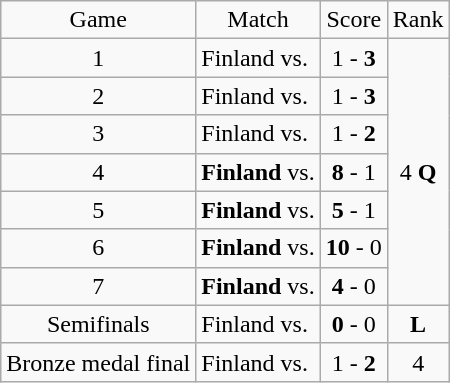<table class="wikitable">
<tr>
<td style="text-align:center;">Game</td>
<td style="text-align:center;">Match</td>
<td style="text-align:center;">Score</td>
<td style="text-align:center;">Rank</td>
</tr>
<tr>
<td style="text-align:center;">1</td>
<td>Finland vs. <strong></strong></td>
<td style="text-align:center;">1 - <strong>3</strong></td>
<td rowspan="7" style="text-align:center;">4 <strong>Q</strong></td>
</tr>
<tr>
<td style="text-align:center;">2</td>
<td>Finland vs. <strong></strong></td>
<td style="text-align:center;">1 - <strong>3</strong></td>
</tr>
<tr>
<td style="text-align:center;">3</td>
<td>Finland vs. <strong></strong></td>
<td style="text-align:center;">1 - <strong>2</strong></td>
</tr>
<tr>
<td style="text-align:center;">4</td>
<td><strong>Finland</strong> vs. </td>
<td style="text-align:center;"><strong>8</strong> - 1</td>
</tr>
<tr>
<td style="text-align:center;">5</td>
<td><strong>Finland</strong> vs. </td>
<td style="text-align:center;"><strong>5</strong> - 1</td>
</tr>
<tr>
<td style="text-align:center;">6</td>
<td><strong>Finland</strong> vs. </td>
<td style="text-align:center;"><strong>10</strong> - 0</td>
</tr>
<tr>
<td style="text-align:center;">7</td>
<td><strong>Finland</strong> vs. </td>
<td style="text-align:center;"><strong>4</strong> - 0</td>
</tr>
<tr>
<td style="text-align:center;">Semifinals</td>
<td>Finland vs. <strong></strong></td>
<td style="text-align:center;"><strong>0</strong> - 0</td>
<td style="text-align:center;"><strong>L</strong></td>
</tr>
<tr>
<td style="text-align:center;">Bronze medal final</td>
<td>Finland vs. <strong></strong></td>
<td style="text-align:center;">1 - <strong>2</strong></td>
<td style="text-align:center;">4</td>
</tr>
</table>
